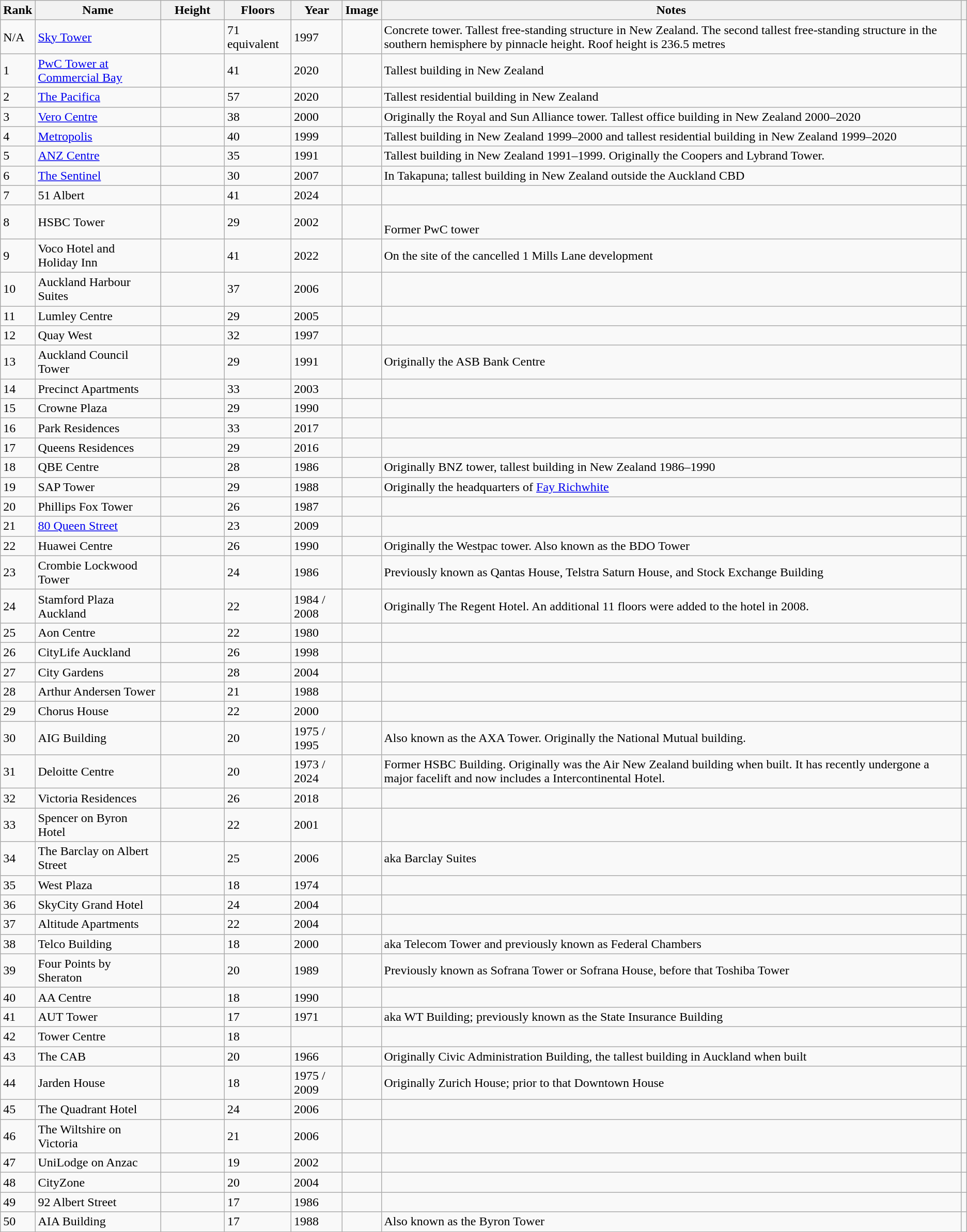<table class="wikitable sortable">
<tr>
<th>Rank</th>
<th>Name</th>
<th width="75px">Height</th>
<th>Floors</th>
<th>Year</th>
<th>Image</th>
<th class="unsortable">Notes</th>
<th></th>
</tr>
<tr>
<td>N/A</td>
<td><a href='#'>Sky Tower</a></td>
<td></td>
<td>71 equivalent</td>
<td>1997</td>
<td></td>
<td>Concrete tower. Tallest free-standing structure in New Zealand. The second tallest free-standing structure in the southern hemisphere by pinnacle height. Roof height is 236.5 metres</td>
<td></td>
</tr>
<tr>
<td>1</td>
<td><a href='#'>PwC Tower at Commercial Bay</a></td>
<td></td>
<td>41</td>
<td>2020</td>
<td></td>
<td>Tallest building in New Zealand</td>
<td></td>
</tr>
<tr>
<td>2</td>
<td><a href='#'>The Pacifica</a></td>
<td></td>
<td>57</td>
<td>2020</td>
<td></td>
<td>Tallest residential building in New Zealand</td>
<td></td>
</tr>
<tr>
<td>3</td>
<td><a href='#'>Vero Centre</a></td>
<td></td>
<td>38</td>
<td>2000</td>
<td></td>
<td>Originally the Royal and Sun Alliance tower. Tallest office building in New Zealand 2000–2020</td>
<td></td>
</tr>
<tr>
<td>4</td>
<td><a href='#'>Metropolis</a></td>
<td></td>
<td>40</td>
<td>1999</td>
<td></td>
<td>Tallest building in New Zealand 1999–2000 and tallest residential building in New Zealand 1999–2020</td>
<td></td>
</tr>
<tr>
<td>5</td>
<td><a href='#'>ANZ Centre</a></td>
<td></td>
<td>35</td>
<td>1991</td>
<td></td>
<td>Tallest building in New Zealand 1991–1999. Originally the Coopers and Lybrand Tower.</td>
<td></td>
</tr>
<tr>
<td>6</td>
<td><a href='#'>The Sentinel</a></td>
<td></td>
<td>30</td>
<td>2007</td>
<td></td>
<td>In Takapuna; tallest building in New Zealand outside the Auckland CBD</td>
<td></td>
</tr>
<tr>
<td>7</td>
<td>51 Albert</td>
<td></td>
<td>41</td>
<td>2024</td>
<td></td>
<td></td>
</tr>
<tr>
<td>8</td>
<td>HSBC Tower</td>
<td></td>
<td>29</td>
<td>2002</td>
<td></td>
<td><br>Former PwC tower</td>
<td></td>
</tr>
<tr>
<td>9</td>
<td>Voco Hotel and Holiday Inn</td>
<td></td>
<td>41</td>
<td>2022</td>
<td></td>
<td>On the site of the cancelled 1 Mills Lane development</td>
<td></td>
</tr>
<tr>
<td>10</td>
<td>Auckland Harbour Suites</td>
<td></td>
<td>37</td>
<td>2006</td>
<td></td>
<td></td>
<td></td>
</tr>
<tr>
<td>11</td>
<td>Lumley Centre</td>
<td></td>
<td>29</td>
<td>2005</td>
<td></td>
<td></td>
<td></td>
</tr>
<tr>
<td>12</td>
<td>Quay West</td>
<td></td>
<td>32</td>
<td>1997</td>
<td></td>
<td></td>
<td></td>
</tr>
<tr>
<td>13</td>
<td>Auckland Council Tower</td>
<td></td>
<td>29</td>
<td>1991</td>
<td></td>
<td>Originally the ASB Bank Centre</td>
<td></td>
</tr>
<tr>
<td>14</td>
<td>Precinct Apartments</td>
<td></td>
<td>33</td>
<td>2003</td>
<td></td>
<td></td>
<td></td>
</tr>
<tr>
<td>15</td>
<td>Crowne Plaza</td>
<td></td>
<td>29</td>
<td>1990</td>
<td></td>
<td></td>
<td></td>
</tr>
<tr>
<td>16</td>
<td>Park Residences</td>
<td></td>
<td>33</td>
<td>2017</td>
<td></td>
<td></td>
<td></td>
</tr>
<tr>
<td>17</td>
<td>Queens Residences</td>
<td></td>
<td>29</td>
<td>2016</td>
<td></td>
<td></td>
<td></td>
</tr>
<tr>
<td>18</td>
<td>QBE Centre</td>
<td></td>
<td>28</td>
<td>1986</td>
<td></td>
<td>Originally BNZ tower, tallest building in New Zealand 1986–1990</td>
<td></td>
</tr>
<tr>
<td>19</td>
<td>SAP Tower</td>
<td></td>
<td>29</td>
<td>1988</td>
<td></td>
<td>Originally the headquarters of <a href='#'>Fay Richwhite</a></td>
<td></td>
</tr>
<tr>
<td>20</td>
<td>Phillips Fox Tower</td>
<td></td>
<td>26</td>
<td>1987</td>
<td></td>
<td></td>
<td></td>
</tr>
<tr>
<td>21</td>
<td><a href='#'>80 Queen Street</a></td>
<td></td>
<td>23</td>
<td>2009</td>
<td></td>
<td></td>
<td></td>
</tr>
<tr>
<td>22</td>
<td>Huawei Centre</td>
<td></td>
<td>26</td>
<td>1990</td>
<td></td>
<td>Originally the Westpac tower. Also known as the BDO Tower</td>
<td></td>
</tr>
<tr>
<td>23</td>
<td>Crombie Lockwood Tower</td>
<td></td>
<td>24</td>
<td>1986</td>
<td></td>
<td>Previously known as Qantas House, Telstra Saturn House, and Stock Exchange Building</td>
<td></td>
</tr>
<tr>
<td>24</td>
<td>Stamford Plaza Auckland</td>
<td></td>
<td>22</td>
<td>1984 / 2008</td>
<td></td>
<td>Originally The Regent Hotel. An additional 11 floors were added to the hotel in 2008.</td>
<td></td>
</tr>
<tr>
<td>25</td>
<td>Aon Centre</td>
<td></td>
<td>22</td>
<td>1980</td>
<td></td>
<td></td>
<td></td>
</tr>
<tr>
<td>26</td>
<td>CityLife Auckland</td>
<td></td>
<td>26</td>
<td>1998</td>
<td></td>
<td></td>
<td></td>
</tr>
<tr>
<td>27</td>
<td>City Gardens</td>
<td></td>
<td>28</td>
<td>2004</td>
<td></td>
<td></td>
<td></td>
</tr>
<tr>
<td>28</td>
<td>Arthur Andersen Tower</td>
<td></td>
<td>21</td>
<td>1988</td>
<td></td>
<td></td>
<td></td>
</tr>
<tr>
<td>29</td>
<td>Chorus House</td>
<td></td>
<td>22</td>
<td>2000</td>
<td></td>
<td></td>
<td></td>
</tr>
<tr>
<td>30</td>
<td>AIG Building</td>
<td></td>
<td>20</td>
<td>1975 / 1995</td>
<td></td>
<td>Also known as the AXA Tower. Originally the National Mutual building.</td>
<td></td>
</tr>
<tr>
<td>31</td>
<td>Deloitte Centre</td>
<td></td>
<td>20</td>
<td>1973 / 2024</td>
<td></td>
<td>Former HSBC Building. Originally was the Air New Zealand building when built. It has recently undergone a major facelift and now  includes a Intercontinental Hotel. </td>
<td></td>
</tr>
<tr>
<td>32</td>
<td>Victoria Residences</td>
<td></td>
<td>26</td>
<td>2018</td>
<td></td>
<td></td>
<td></td>
</tr>
<tr>
<td>33</td>
<td>Spencer on Byron Hotel</td>
<td></td>
<td>22</td>
<td>2001</td>
<td></td>
<td></td>
<td></td>
</tr>
<tr>
<td>34</td>
<td>The Barclay on Albert Street</td>
<td></td>
<td>25</td>
<td>2006</td>
<td></td>
<td>aka Barclay Suites</td>
<td></td>
</tr>
<tr>
<td>35</td>
<td>West Plaza</td>
<td></td>
<td>18</td>
<td>1974</td>
<td></td>
<td></td>
<td></td>
</tr>
<tr>
<td>36</td>
<td>SkyCity Grand Hotel</td>
<td></td>
<td>24</td>
<td>2004</td>
<td></td>
<td></td>
<td></td>
</tr>
<tr>
<td>37</td>
<td>Altitude Apartments</td>
<td></td>
<td>22</td>
<td>2004</td>
<td></td>
<td></td>
<td></td>
</tr>
<tr>
<td>38</td>
<td>Telco Building</td>
<td></td>
<td>18</td>
<td>2000</td>
<td></td>
<td>aka Telecom Tower and previously known as Federal Chambers</td>
<td></td>
</tr>
<tr>
<td>39</td>
<td>Four Points by Sheraton</td>
<td></td>
<td>20</td>
<td>1989</td>
<td></td>
<td>Previously known as Sofrana Tower or Sofrana House, before that Toshiba Tower</td>
<td></td>
</tr>
<tr>
<td>40</td>
<td>AA Centre</td>
<td></td>
<td>18</td>
<td>1990</td>
<td></td>
<td></td>
<td></td>
</tr>
<tr>
<td>41</td>
<td>AUT Tower</td>
<td></td>
<td>17</td>
<td>1971</td>
<td></td>
<td>aka WT Building; previously known as the State Insurance Building</td>
<td></td>
</tr>
<tr>
<td>42</td>
<td>Tower Centre</td>
<td></td>
<td>18</td>
<td></td>
<td></td>
<td></td>
<td></td>
</tr>
<tr>
<td>43</td>
<td>The CAB</td>
<td></td>
<td>20</td>
<td>1966</td>
<td></td>
<td>Originally Civic Administration Building, the tallest building in Auckland when built</td>
<td></td>
</tr>
<tr>
<td>44</td>
<td>Jarden House</td>
<td></td>
<td>18</td>
<td>1975 / 2009</td>
<td></td>
<td>Originally Zurich House; prior to that Downtown House</td>
<td></td>
</tr>
<tr>
<td>45</td>
<td>The Quadrant Hotel</td>
<td></td>
<td>24</td>
<td>2006</td>
<td></td>
<td></td>
<td></td>
</tr>
<tr>
<td>46</td>
<td>The Wiltshire on Victoria</td>
<td></td>
<td>21</td>
<td>2006</td>
<td></td>
<td></td>
<td></td>
</tr>
<tr>
<td>47</td>
<td>UniLodge on Anzac</td>
<td></td>
<td>19</td>
<td>2002</td>
<td></td>
<td></td>
<td></td>
</tr>
<tr>
<td>48</td>
<td>CityZone</td>
<td></td>
<td>20</td>
<td>2004</td>
<td></td>
<td></td>
<td></td>
</tr>
<tr>
<td>49</td>
<td>92 Albert Street</td>
<td></td>
<td>17</td>
<td>1986</td>
<td></td>
<td></td>
<td></td>
</tr>
<tr>
<td>50</td>
<td>AIA Building</td>
<td></td>
<td>17</td>
<td>1988</td>
<td></td>
<td>Also known as the Byron Tower</td>
<td></td>
</tr>
</table>
